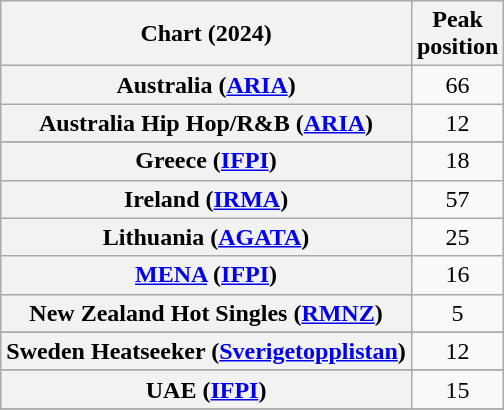<table class="wikitable sortable plainrowheaders" style="text-align:center">
<tr>
<th scope="col">Chart (2024)</th>
<th scope="col">Peak<br>position</th>
</tr>
<tr>
<th scope="row">Australia (<a href='#'>ARIA</a>)</th>
<td>66</td>
</tr>
<tr>
<th scope="row">Australia Hip Hop/R&B (<a href='#'>ARIA</a>)</th>
<td>12</td>
</tr>
<tr>
</tr>
<tr>
</tr>
<tr>
<th scope="row">Greece (<a href='#'>IFPI</a>)</th>
<td>18</td>
</tr>
<tr>
<th scope="row">Ireland (<a href='#'>IRMA</a>)</th>
<td>57</td>
</tr>
<tr>
<th scope="row">Lithuania (<a href='#'>AGATA</a>)</th>
<td>25</td>
</tr>
<tr>
<th scope="row"><a href='#'>MENA</a> (<a href='#'>IFPI</a>)</th>
<td>16</td>
</tr>
<tr>
<th scope="row">New Zealand Hot Singles (<a href='#'>RMNZ</a>)</th>
<td>5</td>
</tr>
<tr>
</tr>
<tr>
</tr>
<tr>
<th scope="row">Sweden Heatseeker (<a href='#'>Sverigetopplistan</a>)</th>
<td>12</td>
</tr>
<tr>
</tr>
<tr>
<th scope="row">UAE (<a href='#'>IFPI</a>)</th>
<td>15</td>
</tr>
<tr>
</tr>
<tr>
</tr>
</table>
